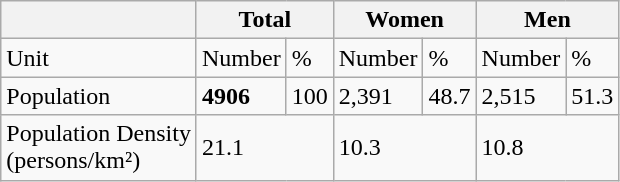<table class="wikitable">
<tr>
<th> </th>
<th colspan=2>Total</th>
<th colspan=2>Women</th>
<th colspan=2>Men</th>
</tr>
<tr>
<td>Unit</td>
<td>Number</td>
<td>%</td>
<td>Number</td>
<td>%</td>
<td>Number</td>
<td>%</td>
</tr>
<tr>
<td>Population</td>
<td><strong>4906</strong></td>
<td>100</td>
<td>2,391</td>
<td>48.7</td>
<td>2,515</td>
<td>51.3</td>
</tr>
<tr>
<td>Population Density<br>(persons/km²)</td>
<td colspan=2>21.1</td>
<td colspan=2>10.3</td>
<td colspan=2>10.8</td>
</tr>
</table>
